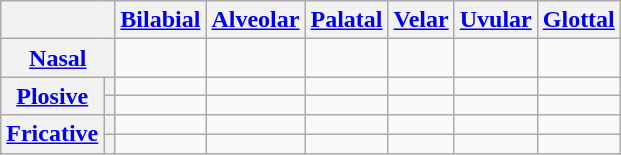<table class=wikitable style=text-align:center>
<tr>
<th colspan=2></th>
<th><a href='#'>Bilabial</a></th>
<th><a href='#'>Alveolar</a></th>
<th><a href='#'>Palatal</a></th>
<th><a href='#'>Velar</a></th>
<th><a href='#'>Uvular</a></th>
<th><a href='#'>Glottal</a></th>
</tr>
<tr>
<th colspan="2"><a href='#'>Nasal</a></th>
<td></td>
<td></td>
<td></td>
<td></td>
<td></td>
<td></td>
</tr>
<tr>
<th rowspan="2"><a href='#'>Plosive</a></th>
<th></th>
<td></td>
<td></td>
<td></td>
<td></td>
<td></td>
<td></td>
</tr>
<tr>
<th></th>
<td></td>
<td></td>
<td></td>
<td></td>
<td></td>
<td></td>
</tr>
<tr>
<th rowspan=2><a href='#'>Fricative</a></th>
<th></th>
<td></td>
<td></td>
<td></td>
<td></td>
<td></td>
<td></td>
</tr>
<tr>
<th></th>
<td></td>
<td></td>
<td></td>
<td></td>
<td></td>
<td></td>
</tr>
</table>
